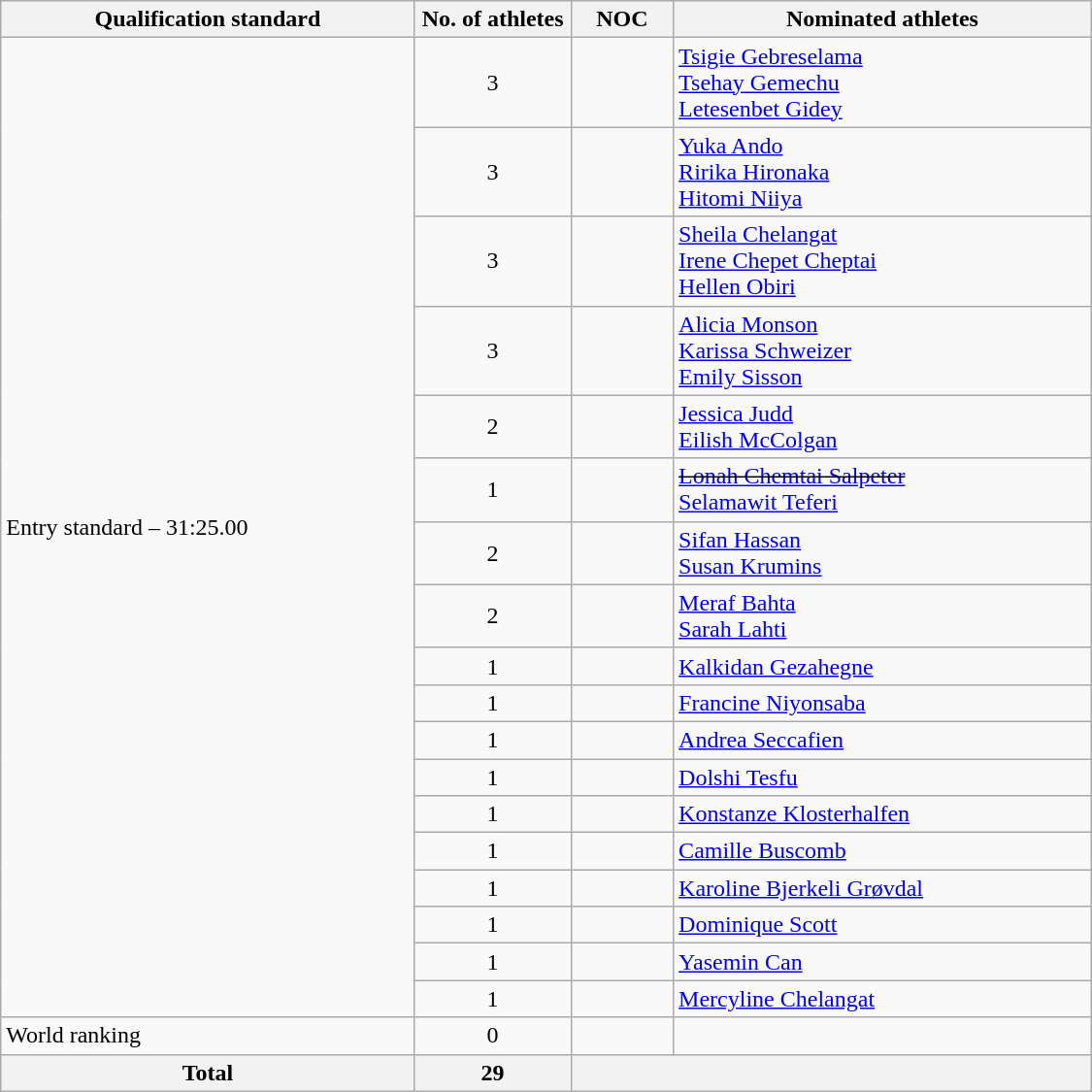<table class="wikitable" style="text-align:left; width:750px;">
<tr>
<th>Qualification standard</th>
<th width=100>No. of athletes</th>
<th>NOC</th>
<th>Nominated athletes</th>
</tr>
<tr>
<td rowspan=18>Entry standard – 31:25.00</td>
<td align=center>3</td>
<td></td>
<td><a href='#'>Tsigie Gebreselama</a><br><a href='#'>Tsehay Gemechu</a><br><a href='#'>Letesenbet Gidey</a></td>
</tr>
<tr>
<td align=center>3</td>
<td></td>
<td><a href='#'>Yuka Ando</a><br><a href='#'>Ririka Hironaka</a><br><a href='#'>Hitomi Niiya</a></td>
</tr>
<tr>
<td align=center>3</td>
<td></td>
<td><a href='#'>Sheila Chelangat</a><br><a href='#'>Irene Chepet Cheptai</a><br><a href='#'>Hellen Obiri</a></td>
</tr>
<tr>
<td align=center>3</td>
<td></td>
<td><a href='#'>Alicia Monson</a><br><a href='#'>Karissa Schweizer</a><br><a href='#'>Emily Sisson</a></td>
</tr>
<tr>
<td align=center>2</td>
<td></td>
<td><a href='#'>Jessica Judd</a><br><a href='#'>Eilish McColgan</a></td>
</tr>
<tr>
<td align=center>1</td>
<td></td>
<td><s><a href='#'>Lonah Chemtai Salpeter</a></s><br><a href='#'>Selamawit Teferi</a></td>
</tr>
<tr>
<td align=center>2</td>
<td></td>
<td><a href='#'>Sifan Hassan</a><br><a href='#'>Susan Krumins</a></td>
</tr>
<tr>
<td align=center>2</td>
<td></td>
<td><a href='#'>Meraf Bahta</a><br><a href='#'>Sarah Lahti</a></td>
</tr>
<tr>
<td align=center>1</td>
<td></td>
<td><a href='#'>Kalkidan Gezahegne</a></td>
</tr>
<tr>
<td align=center>1</td>
<td></td>
<td><a href='#'>Francine Niyonsaba</a></td>
</tr>
<tr>
<td align=center>1</td>
<td></td>
<td><a href='#'>Andrea Seccafien</a></td>
</tr>
<tr>
<td align=center>1</td>
<td></td>
<td><a href='#'>Dolshi Tesfu</a></td>
</tr>
<tr>
<td align=center>1</td>
<td></td>
<td><a href='#'>Konstanze Klosterhalfen</a></td>
</tr>
<tr>
<td align=center>1</td>
<td></td>
<td><a href='#'>Camille Buscomb</a></td>
</tr>
<tr>
<td align=center>1</td>
<td></td>
<td><a href='#'>Karoline Bjerkeli Grøvdal</a></td>
</tr>
<tr>
<td align=center>1</td>
<td></td>
<td><a href='#'>Dominique Scott</a></td>
</tr>
<tr>
<td align=center>1</td>
<td></td>
<td><a href='#'>Yasemin Can</a></td>
</tr>
<tr>
<td align=center>1</td>
<td></td>
<td><a href='#'>Mercyline Chelangat</a></td>
</tr>
<tr>
<td>World ranking</td>
<td align=center>0</td>
<td></td>
<td></td>
</tr>
<tr>
<th>Total</th>
<th>29</th>
<th colspan=2></th>
</tr>
</table>
